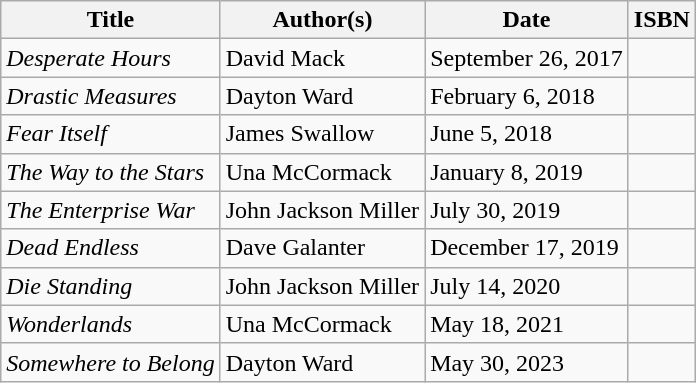<table class="wikitable">
<tr>
<th>Title</th>
<th>Author(s)</th>
<th>Date</th>
<th>ISBN</th>
</tr>
<tr>
<td><em>Desperate Hours</em></td>
<td>David Mack</td>
<td>September 26, 2017</td>
<td></td>
</tr>
<tr>
<td><em>Drastic Measures</em></td>
<td>Dayton Ward</td>
<td>February 6, 2018</td>
<td></td>
</tr>
<tr>
<td><em>Fear Itself</em></td>
<td>James Swallow</td>
<td>June 5, 2018</td>
<td></td>
</tr>
<tr>
<td><em>The Way to the Stars</em></td>
<td>Una McCormack</td>
<td>January 8, 2019</td>
<td></td>
</tr>
<tr>
<td><em>The Enterprise War</em></td>
<td>John Jackson Miller</td>
<td>July 30, 2019</td>
<td></td>
</tr>
<tr>
<td><em>Dead Endless</em></td>
<td>Dave Galanter</td>
<td>December 17, 2019</td>
<td></td>
</tr>
<tr>
<td><em>Die Standing</em></td>
<td>John Jackson Miller</td>
<td>July 14, 2020</td>
<td></td>
</tr>
<tr>
<td><em>Wonderlands</em></td>
<td>Una McCormack</td>
<td>May 18, 2021</td>
<td></td>
</tr>
<tr>
<td><em>Somewhere to Belong</em></td>
<td>Dayton Ward</td>
<td>May 30, 2023</td>
<td></td>
</tr>
</table>
